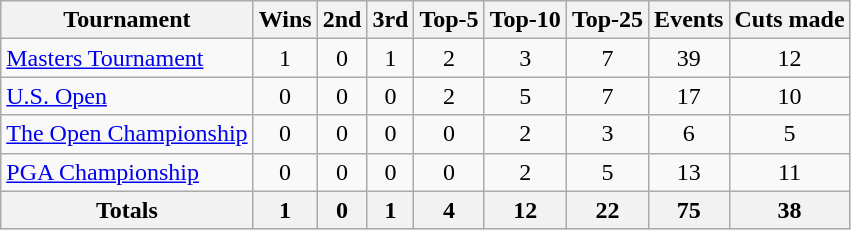<table class=wikitable style=text-align:center>
<tr>
<th>Tournament</th>
<th>Wins</th>
<th>2nd</th>
<th>3rd</th>
<th>Top-5</th>
<th>Top-10</th>
<th>Top-25</th>
<th>Events</th>
<th>Cuts made</th>
</tr>
<tr>
<td align=left><a href='#'>Masters Tournament</a></td>
<td>1</td>
<td>0</td>
<td>1</td>
<td>2</td>
<td>3</td>
<td>7</td>
<td>39</td>
<td>12</td>
</tr>
<tr>
<td align=left><a href='#'>U.S. Open</a></td>
<td>0</td>
<td>0</td>
<td>0</td>
<td>2</td>
<td>5</td>
<td>7</td>
<td>17</td>
<td>10</td>
</tr>
<tr>
<td align=left><a href='#'>The Open Championship</a></td>
<td>0</td>
<td>0</td>
<td>0</td>
<td>0</td>
<td>2</td>
<td>3</td>
<td>6</td>
<td>5</td>
</tr>
<tr>
<td align=left><a href='#'>PGA Championship</a></td>
<td>0</td>
<td>0</td>
<td>0</td>
<td>0</td>
<td>2</td>
<td>5</td>
<td>13</td>
<td>11</td>
</tr>
<tr>
<th>Totals</th>
<th>1</th>
<th>0</th>
<th>1</th>
<th>4</th>
<th>12</th>
<th>22</th>
<th>75</th>
<th>38</th>
</tr>
</table>
